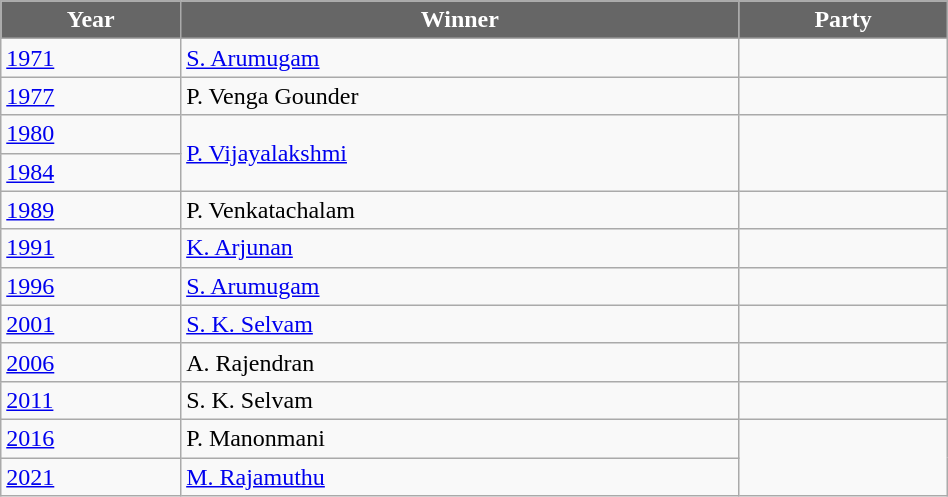<table class="wikitable" width="50%">
<tr>
<th style="background-color:#666666; color:white">Year</th>
<th style="background-color:#666666; color:white">Winner</th>
<th style="background-color:#666666; color:white" colspan="2">Party</th>
</tr>
<tr>
<td><a href='#'>1971</a></td>
<td><a href='#'>S. Arumugam</a></td>
<td></td>
</tr>
<tr>
<td><a href='#'>1977</a></td>
<td>P. Venga Gounder</td>
<td></td>
</tr>
<tr>
<td><a href='#'>1980</a></td>
<td rowspan=2><a href='#'>P. Vijayalakshmi</a></td>
</tr>
<tr>
<td><a href='#'>1984</a></td>
</tr>
<tr>
<td><a href='#'>1989</a></td>
<td>P. Venkatachalam</td>
<td></td>
</tr>
<tr>
<td><a href='#'>1991</a></td>
<td><a href='#'>K. Arjunan</a></td>
<td></td>
</tr>
<tr>
<td><a href='#'>1996</a></td>
<td><a href='#'>S. Arumugam</a></td>
<td></td>
</tr>
<tr>
<td><a href='#'>2001</a></td>
<td><a href='#'>S. K. Selvam</a></td>
<td></td>
</tr>
<tr>
<td><a href='#'>2006</a></td>
<td>A. Rajendran</td>
<td></td>
</tr>
<tr>
<td><a href='#'>2011</a></td>
<td>S. K. Selvam</td>
<td></td>
</tr>
<tr>
<td><a href='#'>2016</a></td>
<td>P. Manonmani</td>
</tr>
<tr>
<td><a href='#'>2021</a></td>
<td><a href='#'>M. Rajamuthu</a></td>
</tr>
</table>
